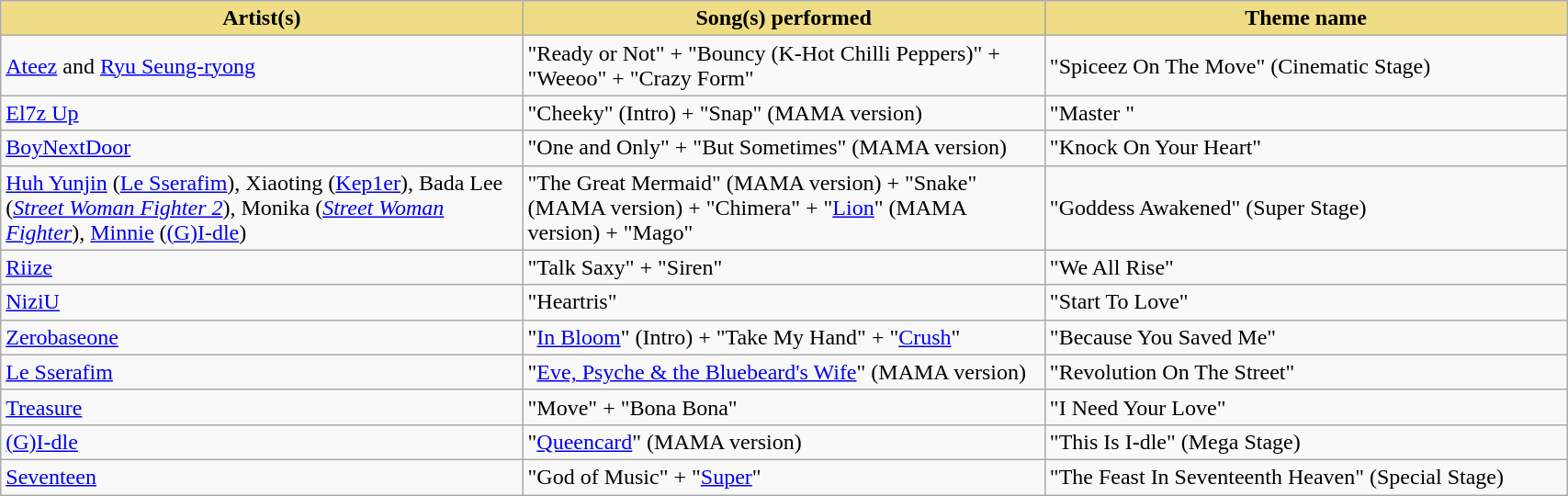<table class="wikitable" style="width:90%">
<tr>
<th scope="col" style="background-color:#EEDD85; width:30%">Artist(s)</th>
<th scope="col" style="background-color:#EEDD85; width:30%">Song(s) performed</th>
<th scope="col" style="background-color:#EEDD85; width:30%">Theme name</th>
</tr>
<tr>
<td><a href='#'>Ateez</a> and <a href='#'>Ryu Seung-ryong</a></td>
<td>"Ready or Not" + "Bouncy (K-Hot Chilli Peppers)" + "Weeoo" + "Crazy Form"</td>
<td>"Spiceez On The Move" (Cinematic Stage)</td>
</tr>
<tr>
<td><a href='#'>El7z Up</a></td>
<td>"Cheeky" (Intro) + "Snap" (MAMA version)</td>
<td>"Master <Piece>"</td>
</tr>
<tr>
<td><a href='#'>BoyNextDoor</a></td>
<td>"One and Only" + "But Sometimes" (MAMA version)</td>
<td>"Knock On Your Heart"</td>
</tr>
<tr>
<td><a href='#'>Huh Yunjin</a> (<a href='#'>Le Sserafim</a>), Xiaoting (<a href='#'>Kep1er</a>), Bada Lee (<em><a href='#'>Street Woman Fighter 2</a></em>), Monika (<em><a href='#'>Street Woman Fighter</a></em>), <a href='#'>Minnie</a> (<a href='#'>(G)I-dle</a>)</td>
<td>"The Great Mermaid" (MAMA version) + "Snake" (MAMA version) + "Chimera" + "<a href='#'>Lion</a>" (MAMA version) + "Mago"</td>
<td>"Goddess Awakened" (Super Stage)</td>
</tr>
<tr>
<td><a href='#'>Riize</a></td>
<td>"Talk Saxy" + "Siren"</td>
<td>"We All Rise"</td>
</tr>
<tr>
<td><a href='#'>NiziU</a></td>
<td>"Heartris"</td>
<td>"Start To Love"</td>
</tr>
<tr>
<td><a href='#'>Zerobaseone</a></td>
<td>"<a href='#'>In Bloom</a>" (Intro) + "Take My Hand" + "<a href='#'>Crush</a>"</td>
<td>"Because You Saved Me"</td>
</tr>
<tr>
<td><a href='#'>Le Sserafim</a></td>
<td>"<a href='#'>Eve, Psyche & the Bluebeard's Wife</a>" (MAMA version)</td>
<td>"Revolution On The Street"</td>
</tr>
<tr>
<td><a href='#'>Treasure</a></td>
<td>"Move" + "Bona Bona"</td>
<td>"I Need Your Love"</td>
</tr>
<tr>
<td><a href='#'>(G)I-dle</a></td>
<td>"<a href='#'>Queencard</a>" (MAMA version)</td>
<td>"This Is I-dle" (Mega Stage)</td>
</tr>
<tr>
<td><a href='#'>Seventeen</a></td>
<td>"God of Music" + "<a href='#'>Super</a>"</td>
<td>"The Feast In Seventeenth Heaven" (Special Stage)</td>
</tr>
</table>
